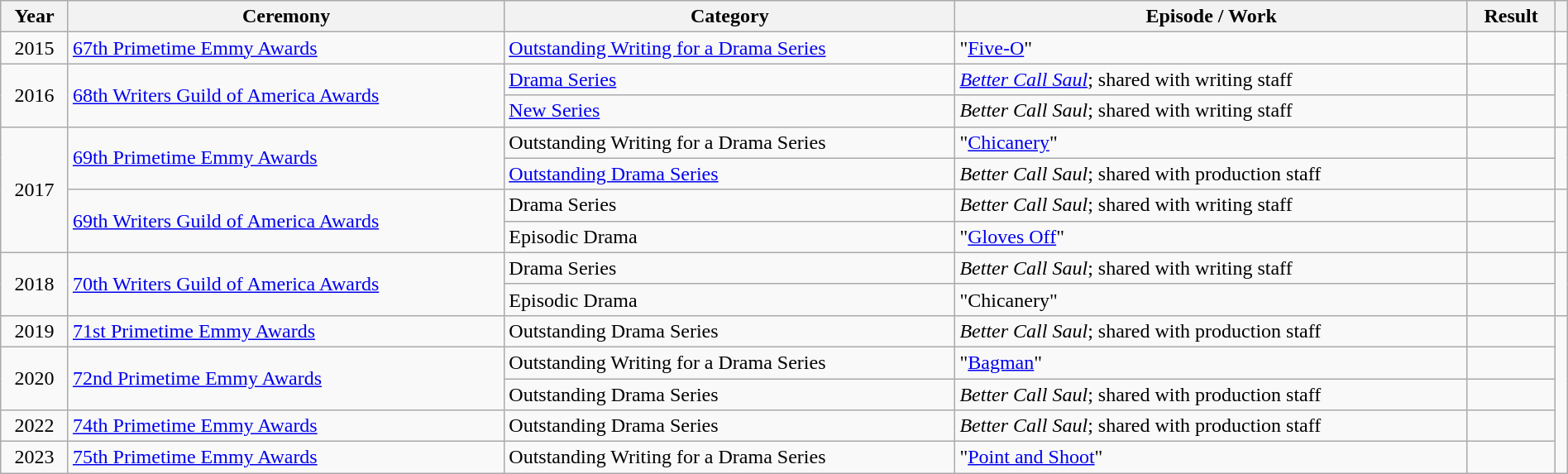<table class="wikitable sortable plainrowheaders" style="width:100%;">
<tr>
<th scope="col">Year</th>
<th scope="col">Ceremony</th>
<th scope="col">Category</th>
<th scope="col">Episode / Work</th>
<th scope="col">Result</th>
<th scope="col" class="unsortable"></th>
</tr>
<tr>
<td align="center">2015</td>
<td><a href='#'>67th Primetime Emmy Awards</a></td>
<td><a href='#'>Outstanding Writing for a Drama Series</a></td>
<td>"<a href='#'>Five-O</a>"</td>
<td></td>
<td></td>
</tr>
<tr>
<td rowspan="2" align="center">2016</td>
<td rowspan="2"><a href='#'>68th Writers Guild of America Awards</a></td>
<td><a href='#'>Drama Series</a></td>
<td><em><a href='#'>Better Call Saul</a></em>; shared with writing staff</td>
<td></td>
<td rowspan="2"></td>
</tr>
<tr>
<td><a href='#'>New Series</a></td>
<td><em>Better Call Saul</em>; shared with writing staff</td>
<td></td>
</tr>
<tr>
<td rowspan="4" align="center">2017</td>
<td rowspan="2"><a href='#'>69th Primetime Emmy Awards</a></td>
<td>Outstanding Writing for a Drama Series</td>
<td>"<a href='#'>Chicanery</a>"</td>
<td></td>
<td rowspan="2"></td>
</tr>
<tr>
<td><a href='#'>Outstanding Drama Series</a></td>
<td><em>Better Call Saul</em>; shared with production staff</td>
<td></td>
</tr>
<tr>
<td rowspan="2"><a href='#'>69th Writers Guild of America Awards</a></td>
<td>Drama Series</td>
<td><em>Better Call Saul</em>; shared with writing staff</td>
<td></td>
<td rowspan="2"></td>
</tr>
<tr>
<td>Episodic Drama</td>
<td>"<a href='#'>Gloves Off</a>"</td>
<td></td>
</tr>
<tr>
<td rowspan="2" align="center">2018</td>
<td rowspan="2"><a href='#'>70th Writers Guild of America Awards</a></td>
<td>Drama Series</td>
<td><em>Better Call Saul</em>; shared with writing staff</td>
<td></td>
<td rowspan="2"></td>
</tr>
<tr>
<td>Episodic Drama</td>
<td>"Chicanery"</td>
<td></td>
</tr>
<tr>
<td align="center">2019</td>
<td><a href='#'>71st Primetime Emmy Awards</a></td>
<td>Outstanding Drama Series</td>
<td><em>Better Call Saul</em>; shared with production staff</td>
<td></td>
<td rowspan="5"></td>
</tr>
<tr>
<td rowspan="2" align="center">2020</td>
<td rowspan="2"><a href='#'>72nd Primetime Emmy Awards</a></td>
<td>Outstanding Writing for a Drama Series</td>
<td>"<a href='#'>Bagman</a>"</td>
<td></td>
</tr>
<tr>
<td>Outstanding Drama Series</td>
<td><em>Better Call Saul</em>; shared with production staff</td>
<td></td>
</tr>
<tr>
<td align="center">2022</td>
<td><a href='#'>74th Primetime Emmy Awards</a></td>
<td>Outstanding Drama Series</td>
<td><em>Better Call Saul</em>; shared with production staff</td>
<td></td>
</tr>
<tr>
<td align="center">2023</td>
<td><a href='#'>75th Primetime Emmy Awards</a></td>
<td>Outstanding Writing for a Drama Series</td>
<td>"<a href='#'>Point and Shoot</a>"</td>
<td></td>
</tr>
</table>
